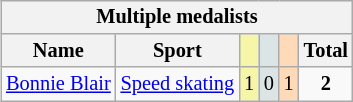<table class=wikitable style=font-size:85%;float:right;text-align:center>
<tr>
<th colspan=6><strong>Multiple medalists</strong></th>
</tr>
<tr>
<th>Name</th>
<th>Sport</th>
<td bgcolor=F7F6A8></td>
<td bgcolor=DCE5E5></td>
<td bgcolor=FFDAB9></td>
<th>Total</th>
</tr>
<tr>
<td><a href='#'>Bonnie Blair</a></td>
<td><a href='#'>Speed skating</a></td>
<td bgcolor=F7F6A8>1</td>
<td bgcolor=DCE5E5>0</td>
<td bgcolor=FFDAB9>1</td>
<td><strong>2</strong></td>
</tr>
</table>
